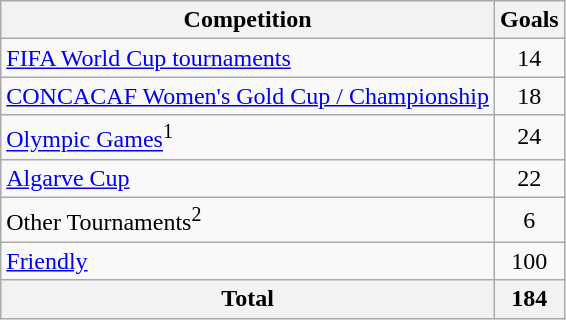<table class="wikitable sortable" style="text-align:center">
<tr>
<th scope="col">Competition</th>
<th scope="col">Goals</th>
</tr>
<tr>
<td style="text-align:left"><a href='#'>FIFA World Cup tournaments</a></td>
<td>14</td>
</tr>
<tr>
<td style="text-align:left"><a href='#'>CONCACAF Women's Gold Cup / Championship</a></td>
<td>18</td>
</tr>
<tr>
<td style="text-align:left"><a href='#'>Olympic Games</a><sup>1</sup></td>
<td>24</td>
</tr>
<tr>
<td style="text-align:left"><a href='#'>Algarve Cup</a></td>
<td>22</td>
</tr>
<tr>
<td style="text-align:left">Other Tournaments<sup>2</sup></td>
<td>6</td>
</tr>
<tr>
<td style="text-align:left"><a href='#'>Friendly</a></td>
<td>100</td>
</tr>
<tr>
<th>Total</th>
<th>184</th>
</tr>
</table>
